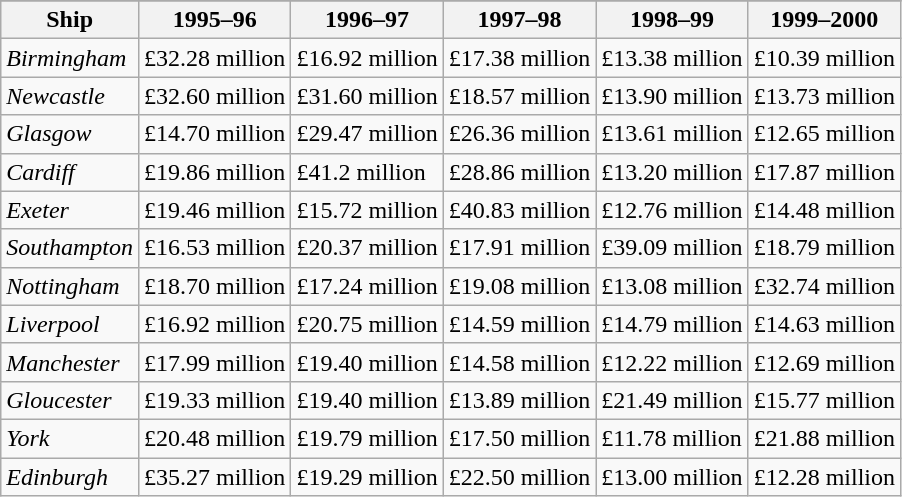<table class="wikitable">
<tr>
</tr>
<tr valign=top>
<th>Ship</th>
<th>1995–96</th>
<th>1996–97</th>
<th>1997–98</th>
<th>1998–99</th>
<th>1999–2000</th>
</tr>
<tr valign=top>
<td><em>Birmingham</em></td>
<td>£32.28 million</td>
<td>£16.92 million</td>
<td>£17.38 million</td>
<td>£13.38 million</td>
<td>£10.39 million</td>
</tr>
<tr valign=top>
<td><em>Newcastle</em></td>
<td>£32.60 million</td>
<td>£31.60 million</td>
<td>£18.57 million</td>
<td>£13.90 million</td>
<td>£13.73 million</td>
</tr>
<tr valign=top>
<td><em>Glasgow</em></td>
<td>£14.70 million</td>
<td>£29.47 million</td>
<td>£26.36 million</td>
<td>£13.61 million</td>
<td>£12.65 million</td>
</tr>
<tr valign=top>
<td><em>Cardiff</em></td>
<td>£19.86 million</td>
<td>£41.2 million</td>
<td>£28.86 million</td>
<td>£13.20 million</td>
<td>£17.87 million</td>
</tr>
<tr valign=top>
<td><em>Exeter</em></td>
<td>£19.46 million</td>
<td>£15.72 million</td>
<td>£40.83 million</td>
<td>£12.76 million</td>
<td>£14.48 million</td>
</tr>
<tr valign=top>
<td><em>Southampton</em></td>
<td>£16.53 million</td>
<td>£20.37 million</td>
<td>£17.91 million</td>
<td>£39.09 million</td>
<td>£18.79 million</td>
</tr>
<tr valign=top>
<td><em>Nottingham</em></td>
<td>£18.70 million</td>
<td>£17.24 million</td>
<td>£19.08 million</td>
<td>£13.08 million</td>
<td>£32.74 million</td>
</tr>
<tr valign=top>
<td><em>Liverpool</em></td>
<td>£16.92 million</td>
<td>£20.75 million</td>
<td>£14.59 million</td>
<td>£14.79 million</td>
<td>£14.63 million</td>
</tr>
<tr valign=top>
<td><em>Manchester</em></td>
<td>£17.99 million</td>
<td>£19.40 million</td>
<td>£14.58 million</td>
<td>£12.22 million</td>
<td>£12.69 million</td>
</tr>
<tr valign=top>
<td><em>Gloucester</em></td>
<td>£19.33 million</td>
<td>£19.40 million</td>
<td>£13.89 million</td>
<td>£21.49 million</td>
<td>£15.77 million</td>
</tr>
<tr valign=top>
<td><em>York</em></td>
<td>£20.48 million</td>
<td>£19.79 million</td>
<td>£17.50 million</td>
<td>£11.78 million</td>
<td>£21.88 million</td>
</tr>
<tr valign=top>
<td><em>Edinburgh</em></td>
<td>£35.27 million</td>
<td>£19.29 million</td>
<td>£22.50 million</td>
<td>£13.00 million</td>
<td>£12.28 million</td>
</tr>
</table>
